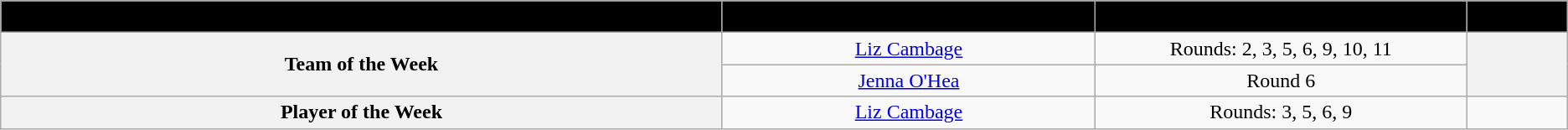<table class="wikitable sortable sortable" style="text-align: center">
<tr>
<th style="background: black" width="10%"><span>Award</span></th>
<th style="background: black" width="5%"><span>Recipient</span></th>
<th style="background: black" width="5%"><span>Round(s) / Date</span></th>
<th style="background: black" width="1%" class="unsortable"><span>Ref.</span></th>
</tr>
<tr>
<th rowspan=2>Team of the Week</th>
<td><a href='#'>Liz Cambage</a></td>
<td>Rounds: 2, 3, 5, 6, 9, 10, 11</td>
<th rowspan=2></th>
</tr>
<tr>
<td><a href='#'>Jenna O'Hea</a></td>
<td>Round 6</td>
</tr>
<tr>
<th rowspan=1>Player of the Week</th>
<td><a href='#'>Liz Cambage</a></td>
<td>Rounds: 3, 5, 6, 9</td>
<td></td>
</tr>
</table>
